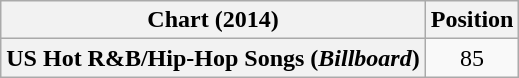<table class="wikitable plainrowheaders">
<tr>
<th>Chart (2014)</th>
<th>Position</th>
</tr>
<tr>
<th scope="row">US Hot R&B/Hip-Hop Songs (<em>Billboard</em>)</th>
<td align=center>85</td>
</tr>
</table>
